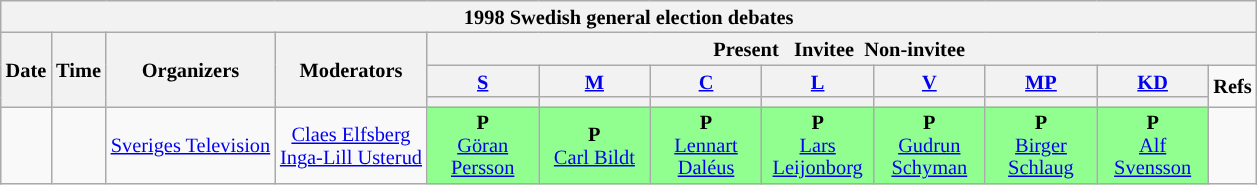<table class="wikitable" style="font-size:85%; line-height:15px; text-align:center;">
<tr>
<th colspan="12">1998 Swedish general election debates</th>
</tr>
<tr>
<th rowspan="3">Date</th>
<th rowspan="3">Time</th>
<th rowspan="3">Organizers</th>
<th rowspan="3">Moderators</th>
<th colspan="8"> Present    Invitee  Non-invitee </th>
</tr>
<tr>
<th scope="col" style="width:5em;"><a href='#'>S</a></th>
<th scope="col" style="width:5em;"><a href='#'>M</a></th>
<th scope="col" style="width:5em;"><a href='#'>C</a></th>
<th scope="col" style="width:5em;"><a href='#'>L</a></th>
<th scope="col" style="width:5em;"><a href='#'>V</a></th>
<th scope="col" style="width:5em;"><a href='#'>MP</a></th>
<th scope="col" style="width:5em;"><a href='#'>KD</a></th>
<td rowspan="2"><strong>Refs</strong></td>
</tr>
<tr>
<th style="background:"></th>
<th style="background:"></th>
<th style="background:"></th>
<th style="background:"></th>
<th style="background:"></th>
<th style="background:"></th>
<th style="background:"></th>
</tr>
<tr>
<td></td>
<td></td>
<td><a href='#'>Sveriges Television</a></td>
<td><a href='#'>Claes Elfsberg</a><br><a href='#'>Inga-Lill Usterud</a></td>
<td style="background:#90FF90"><strong>P</strong><br><a href='#'>Göran Persson</a></td>
<td style="background:#90FF90"><strong>P</strong><br><a href='#'>Carl Bildt</a></td>
<td style="background:#90FF90"><strong>P</strong><br><a href='#'>Lennart Daléus</a></td>
<td style="background:#90FF90"><strong>P</strong><br><a href='#'>Lars Leijonborg</a></td>
<td style="background:#90FF90"><strong>P</strong><br><a href='#'>Gudrun Schyman</a></td>
<td style="background:#90FF90"><strong>P</strong><br><a href='#'>Birger Schlaug</a></td>
<td style="background:#90FF90"><strong>P</strong><br><a href='#'>Alf Svensson</a></td>
<td></td>
</tr>
</table>
